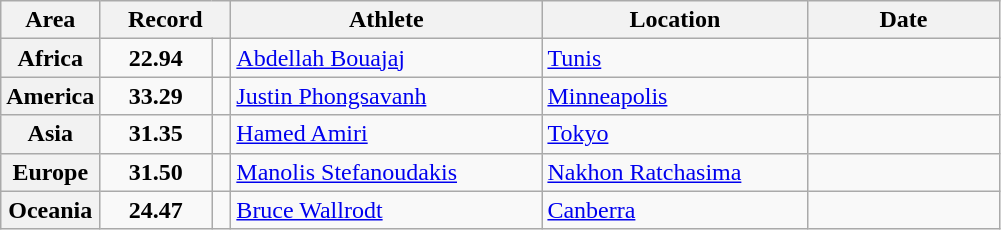<table class="wikitable">
<tr>
<th width="45">Area</th>
<th width="80" colspan="2">Record</th>
<th width="200">Athlete</th>
<th width="170">Location</th>
<th width="120">Date</th>
</tr>
<tr>
<th>Africa</th>
<td align="center"><strong>22.94</strong></td>
<td align="center"></td>
<td> <a href='#'>Abdellah Bouajaj</a></td>
<td> <a href='#'>Tunis</a></td>
<td align="right"></td>
</tr>
<tr>
<th>America</th>
<td align="center"><strong>33.29</strong></td>
<td align="center"><strong></strong></td>
<td> <a href='#'>Justin Phongsavanh</a></td>
<td> <a href='#'>Minneapolis</a></td>
<td align="right"></td>
</tr>
<tr>
<th>Asia</th>
<td align="center"><strong>31.35</strong></td>
<td align="center"><strong></strong></td>
<td> <a href='#'>Hamed Amiri</a></td>
<td> <a href='#'>Tokyo</a></td>
<td align="right"></td>
</tr>
<tr>
<th>Europe</th>
<td align="center"><strong>31.50</strong></td>
<td align="center"></td>
<td> <a href='#'>Manolis Stefanoudakis</a></td>
<td> <a href='#'>Nakhon Ratchasima</a></td>
<td align="right"></td>
</tr>
<tr>
<th>Oceania</th>
<td align="center"><strong>24.47</strong></td>
<td align="center"></td>
<td> <a href='#'>Bruce Wallrodt</a></td>
<td> <a href='#'>Canberra</a></td>
<td align="right"></td>
</tr>
</table>
